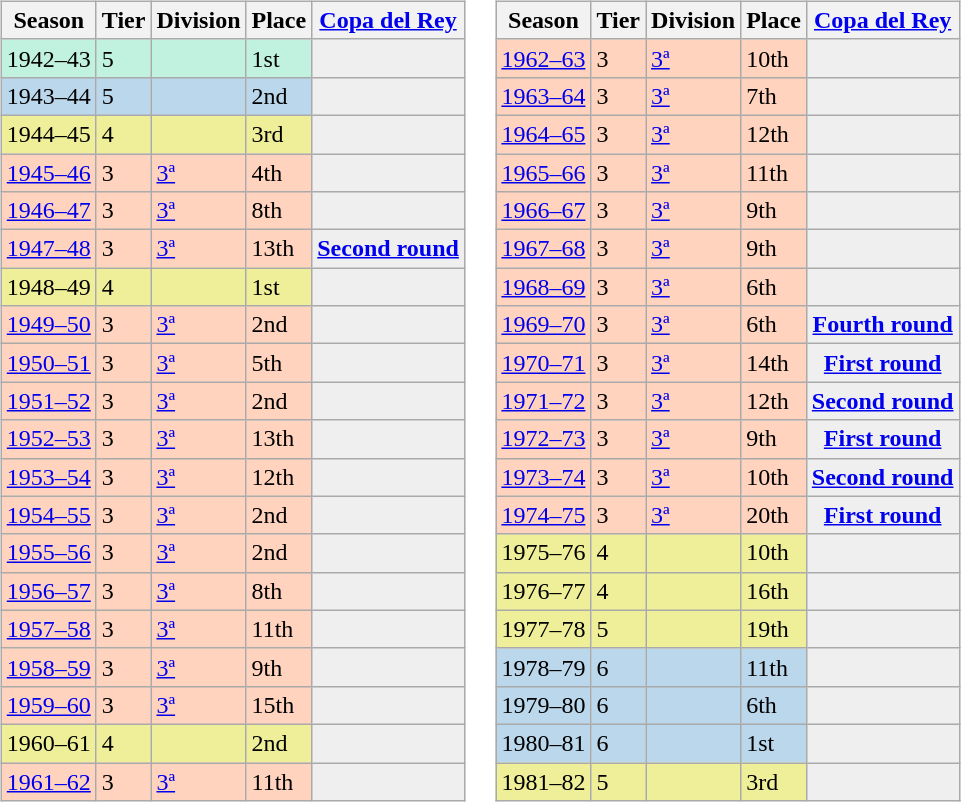<table>
<tr>
<td valign="top" width=0%><br><table class="wikitable">
<tr style="background:#f0f6fa;">
<th>Season</th>
<th>Tier</th>
<th>Division</th>
<th>Place</th>
<th><a href='#'>Copa del Rey</a></th>
</tr>
<tr>
<td style="background:#C0F2DF;">1942–43</td>
<td style="background:#C0F2DF;">5</td>
<td style="background:#C0F2DF;"></td>
<td style="background:#C0F2DF;">1st</td>
<th style="background:#efefef;"></th>
</tr>
<tr>
<td style="background:#BBD7EC;">1943–44</td>
<td style="background:#BBD7EC;">5</td>
<td style="background:#BBD7EC;"></td>
<td style="background:#BBD7EC;">2nd</td>
<th style="background:#efefef;"></th>
</tr>
<tr>
<td style="background:#EFEF99;">1944–45</td>
<td style="background:#EFEF99;">4</td>
<td style="background:#EFEF99;"></td>
<td style="background:#EFEF99;">3rd</td>
<th style="background:#efefef;"></th>
</tr>
<tr>
<td style="background:#FFD3BD;"><a href='#'>1945–46</a></td>
<td style="background:#FFD3BD;">3</td>
<td style="background:#FFD3BD;"><a href='#'>3ª</a></td>
<td style="background:#FFD3BD;">4th</td>
<th style="background:#efefef;"></th>
</tr>
<tr>
<td style="background:#FFD3BD;"><a href='#'>1946–47</a></td>
<td style="background:#FFD3BD;">3</td>
<td style="background:#FFD3BD;"><a href='#'>3ª</a></td>
<td style="background:#FFD3BD;">8th</td>
<th style="background:#efefef;"></th>
</tr>
<tr>
<td style="background:#FFD3BD;"><a href='#'>1947–48</a></td>
<td style="background:#FFD3BD;">3</td>
<td style="background:#FFD3BD;"><a href='#'>3ª</a></td>
<td style="background:#FFD3BD;">13th</td>
<th style="background:#efefef;"><a href='#'>Second round</a></th>
</tr>
<tr>
<td style="background:#EFEF99;">1948–49</td>
<td style="background:#EFEF99;">4</td>
<td style="background:#EFEF99;"></td>
<td style="background:#EFEF99;">1st</td>
<th style="background:#efefef;"></th>
</tr>
<tr>
<td style="background:#FFD3BD;"><a href='#'>1949–50</a></td>
<td style="background:#FFD3BD;">3</td>
<td style="background:#FFD3BD;"><a href='#'>3ª</a></td>
<td style="background:#FFD3BD;">2nd</td>
<th style="background:#efefef;"></th>
</tr>
<tr>
<td style="background:#FFD3BD;"><a href='#'>1950–51</a></td>
<td style="background:#FFD3BD;">3</td>
<td style="background:#FFD3BD;"><a href='#'>3ª</a></td>
<td style="background:#FFD3BD;">5th</td>
<th style="background:#efefef;"></th>
</tr>
<tr>
<td style="background:#FFD3BD;"><a href='#'>1951–52</a></td>
<td style="background:#FFD3BD;">3</td>
<td style="background:#FFD3BD;"><a href='#'>3ª</a></td>
<td style="background:#FFD3BD;">2nd</td>
<th style="background:#efefef;"></th>
</tr>
<tr>
<td style="background:#FFD3BD;"><a href='#'>1952–53</a></td>
<td style="background:#FFD3BD;">3</td>
<td style="background:#FFD3BD;"><a href='#'>3ª</a></td>
<td style="background:#FFD3BD;">13th</td>
<th style="background:#efefef;"></th>
</tr>
<tr>
<td style="background:#FFD3BD;"><a href='#'>1953–54</a></td>
<td style="background:#FFD3BD;">3</td>
<td style="background:#FFD3BD;"><a href='#'>3ª</a></td>
<td style="background:#FFD3BD;">12th</td>
<th style="background:#efefef;"></th>
</tr>
<tr>
<td style="background:#FFD3BD;"><a href='#'>1954–55</a></td>
<td style="background:#FFD3BD;">3</td>
<td style="background:#FFD3BD;"><a href='#'>3ª</a></td>
<td style="background:#FFD3BD;">2nd</td>
<th style="background:#efefef;"></th>
</tr>
<tr>
<td style="background:#FFD3BD;"><a href='#'>1955–56</a></td>
<td style="background:#FFD3BD;">3</td>
<td style="background:#FFD3BD;"><a href='#'>3ª</a></td>
<td style="background:#FFD3BD;">2nd</td>
<th style="background:#efefef;"></th>
</tr>
<tr>
<td style="background:#FFD3BD;"><a href='#'>1956–57</a></td>
<td style="background:#FFD3BD;">3</td>
<td style="background:#FFD3BD;"><a href='#'>3ª</a></td>
<td style="background:#FFD3BD;">8th</td>
<th style="background:#efefef;"></th>
</tr>
<tr>
<td style="background:#FFD3BD;"><a href='#'>1957–58</a></td>
<td style="background:#FFD3BD;">3</td>
<td style="background:#FFD3BD;"><a href='#'>3ª</a></td>
<td style="background:#FFD3BD;">11th</td>
<th style="background:#efefef;"></th>
</tr>
<tr>
<td style="background:#FFD3BD;"><a href='#'>1958–59</a></td>
<td style="background:#FFD3BD;">3</td>
<td style="background:#FFD3BD;"><a href='#'>3ª</a></td>
<td style="background:#FFD3BD;">9th</td>
<th style="background:#efefef;"></th>
</tr>
<tr>
<td style="background:#FFD3BD;"><a href='#'>1959–60</a></td>
<td style="background:#FFD3BD;">3</td>
<td style="background:#FFD3BD;"><a href='#'>3ª</a></td>
<td style="background:#FFD3BD;">15th</td>
<th style="background:#efefef;"></th>
</tr>
<tr>
<td style="background:#EFEF99;">1960–61</td>
<td style="background:#EFEF99;">4</td>
<td style="background:#EFEF99;"></td>
<td style="background:#EFEF99;">2nd</td>
<th style="background:#efefef;"></th>
</tr>
<tr>
<td style="background:#FFD3BD;"><a href='#'>1961–62</a></td>
<td style="background:#FFD3BD;">3</td>
<td style="background:#FFD3BD;"><a href='#'>3ª</a></td>
<td style="background:#FFD3BD;">11th</td>
<th style="background:#efefef;"></th>
</tr>
</table>
</td>
<td valign="top" width=0%><br><table class="wikitable">
<tr style="background:#f0f6fa;">
<th>Season</th>
<th>Tier</th>
<th>Division</th>
<th>Place</th>
<th><a href='#'>Copa del Rey</a></th>
</tr>
<tr>
<td style="background:#FFD3BD;"><a href='#'>1962–63</a></td>
<td style="background:#FFD3BD;">3</td>
<td style="background:#FFD3BD;"><a href='#'>3ª</a></td>
<td style="background:#FFD3BD;">10th</td>
<th style="background:#efefef;"></th>
</tr>
<tr>
<td style="background:#FFD3BD;"><a href='#'>1963–64</a></td>
<td style="background:#FFD3BD;">3</td>
<td style="background:#FFD3BD;"><a href='#'>3ª</a></td>
<td style="background:#FFD3BD;">7th</td>
<th style="background:#efefef;"></th>
</tr>
<tr>
<td style="background:#FFD3BD;"><a href='#'>1964–65</a></td>
<td style="background:#FFD3BD;">3</td>
<td style="background:#FFD3BD;"><a href='#'>3ª</a></td>
<td style="background:#FFD3BD;">12th</td>
<th style="background:#efefef;"></th>
</tr>
<tr>
<td style="background:#FFD3BD;"><a href='#'>1965–66</a></td>
<td style="background:#FFD3BD;">3</td>
<td style="background:#FFD3BD;"><a href='#'>3ª</a></td>
<td style="background:#FFD3BD;">11th</td>
<th style="background:#efefef;"></th>
</tr>
<tr>
<td style="background:#FFD3BD;"><a href='#'>1966–67</a></td>
<td style="background:#FFD3BD;">3</td>
<td style="background:#FFD3BD;"><a href='#'>3ª</a></td>
<td style="background:#FFD3BD;">9th</td>
<th style="background:#efefef;"></th>
</tr>
<tr>
<td style="background:#FFD3BD;"><a href='#'>1967–68</a></td>
<td style="background:#FFD3BD;">3</td>
<td style="background:#FFD3BD;"><a href='#'>3ª</a></td>
<td style="background:#FFD3BD;">9th</td>
<th style="background:#efefef;"></th>
</tr>
<tr>
<td style="background:#FFD3BD;"><a href='#'>1968–69</a></td>
<td style="background:#FFD3BD;">3</td>
<td style="background:#FFD3BD;"><a href='#'>3ª</a></td>
<td style="background:#FFD3BD;">6th</td>
<th style="background:#efefef;"></th>
</tr>
<tr>
<td style="background:#FFD3BD;"><a href='#'>1969–70</a></td>
<td style="background:#FFD3BD;">3</td>
<td style="background:#FFD3BD;"><a href='#'>3ª</a></td>
<td style="background:#FFD3BD;">6th</td>
<th style="background:#efefef;"><a href='#'>Fourth round</a></th>
</tr>
<tr>
<td style="background:#FFD3BD;"><a href='#'>1970–71</a></td>
<td style="background:#FFD3BD;">3</td>
<td style="background:#FFD3BD;"><a href='#'>3ª</a></td>
<td style="background:#FFD3BD;">14th</td>
<th style="background:#efefef;"><a href='#'>First round</a></th>
</tr>
<tr>
<td style="background:#FFD3BD;"><a href='#'>1971–72</a></td>
<td style="background:#FFD3BD;">3</td>
<td style="background:#FFD3BD;"><a href='#'>3ª</a></td>
<td style="background:#FFD3BD;">12th</td>
<th style="background:#efefef;"><a href='#'>Second round</a></th>
</tr>
<tr>
<td style="background:#FFD3BD;"><a href='#'>1972–73</a></td>
<td style="background:#FFD3BD;">3</td>
<td style="background:#FFD3BD;"><a href='#'>3ª</a></td>
<td style="background:#FFD3BD;">9th</td>
<th style="background:#efefef;"><a href='#'>First round</a></th>
</tr>
<tr>
<td style="background:#FFD3BD;"><a href='#'>1973–74</a></td>
<td style="background:#FFD3BD;">3</td>
<td style="background:#FFD3BD;"><a href='#'>3ª</a></td>
<td style="background:#FFD3BD;">10th</td>
<th style="background:#efefef;"><a href='#'>Second round</a></th>
</tr>
<tr>
<td style="background:#FFD3BD;"><a href='#'>1974–75</a></td>
<td style="background:#FFD3BD;">3</td>
<td style="background:#FFD3BD;"><a href='#'>3ª</a></td>
<td style="background:#FFD3BD;">20th</td>
<th style="background:#efefef;"><a href='#'>First round</a></th>
</tr>
<tr>
<td style="background:#EFEF99;">1975–76</td>
<td style="background:#EFEF99;">4</td>
<td style="background:#EFEF99;"></td>
<td style="background:#EFEF99;">10th</td>
<th style="background:#efefef;"></th>
</tr>
<tr>
<td style="background:#EFEF99;">1976–77</td>
<td style="background:#EFEF99;">4</td>
<td style="background:#EFEF99;"></td>
<td style="background:#EFEF99;">16th</td>
<th style="background:#efefef;"></th>
</tr>
<tr>
<td style="background:#EFEF99;">1977–78</td>
<td style="background:#EFEF99;">5</td>
<td style="background:#EFEF99;"></td>
<td style="background:#EFEF99;">19th</td>
<th style="background:#efefef;"></th>
</tr>
<tr>
<td style="background:#BBD7EC;">1978–79</td>
<td style="background:#BBD7EC;">6</td>
<td style="background:#BBD7EC;"></td>
<td style="background:#BBD7EC;">11th</td>
<th style="background:#efefef;"></th>
</tr>
<tr>
<td style="background:#BBD7EC;">1979–80</td>
<td style="background:#BBD7EC;">6</td>
<td style="background:#BBD7EC;"></td>
<td style="background:#BBD7EC;">6th</td>
<th style="background:#efefef;"></th>
</tr>
<tr>
<td style="background:#BBD7EC;">1980–81</td>
<td style="background:#BBD7EC;">6</td>
<td style="background:#BBD7EC;"></td>
<td style="background:#BBD7EC;">1st</td>
<th style="background:#efefef;"></th>
</tr>
<tr>
<td style="background:#EFEF99;">1981–82</td>
<td style="background:#EFEF99;">5</td>
<td style="background:#EFEF99;"></td>
<td style="background:#EFEF99;">3rd</td>
<th style="background:#efefef;"></th>
</tr>
</table>
</td>
</tr>
</table>
